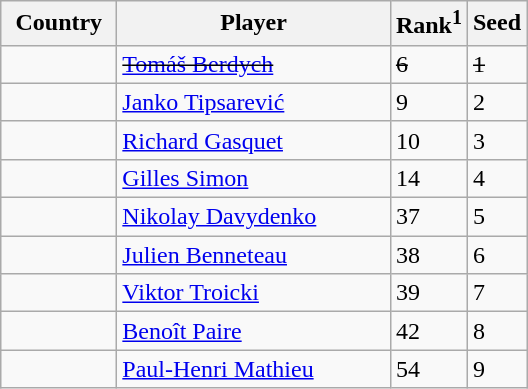<table class="sortable wikitable">
<tr>
<th width="70">Country</th>
<th width="175">Player</th>
<th>Rank<sup>1</sup></th>
<th>Seed</th>
</tr>
<tr>
<td><s></s></td>
<td><s><a href='#'>Tomáš Berdych</a></s></td>
<td><s>6</s></td>
<td><s>1</s></td>
</tr>
<tr>
<td></td>
<td><a href='#'>Janko Tipsarević</a></td>
<td>9</td>
<td>2</td>
</tr>
<tr>
<td></td>
<td><a href='#'>Richard Gasquet</a></td>
<td>10</td>
<td>3</td>
</tr>
<tr>
<td></td>
<td><a href='#'>Gilles Simon</a></td>
<td>14</td>
<td>4</td>
</tr>
<tr>
<td></td>
<td><a href='#'>Nikolay Davydenko</a></td>
<td>37</td>
<td>5</td>
</tr>
<tr>
<td></td>
<td><a href='#'>Julien Benneteau</a></td>
<td>38</td>
<td>6</td>
</tr>
<tr>
<td></td>
<td><a href='#'>Viktor Troicki</a></td>
<td>39</td>
<td>7</td>
</tr>
<tr>
<td></td>
<td><a href='#'>Benoît Paire</a></td>
<td>42</td>
<td>8</td>
</tr>
<tr>
<td></td>
<td><a href='#'>Paul-Henri Mathieu</a></td>
<td>54</td>
<td>9</td>
</tr>
</table>
